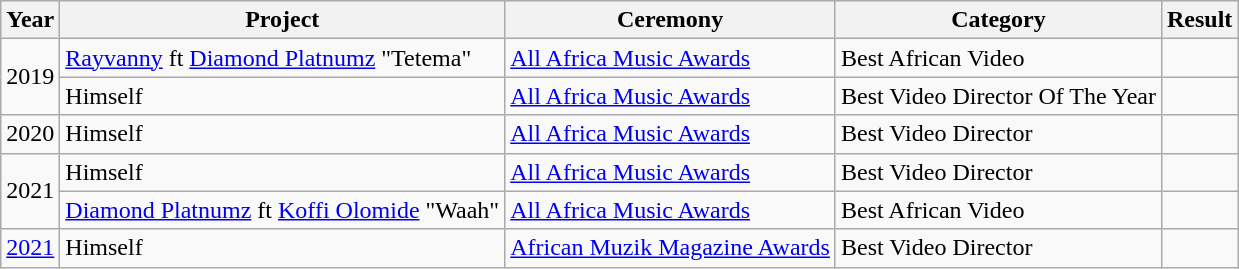<table class="wikitable">
<tr>
<th>Year</th>
<th>Project</th>
<th>Ceremony</th>
<th>Category</th>
<th>Result</th>
</tr>
<tr>
<td rowspan="2">2019</td>
<td rowspan="1"><a href='#'>Rayvanny</a> ft <a href='#'>Diamond Platnumz</a> "Tetema"</td>
<td rowspan="1"><a href='#'>All Africa Music Awards</a></td>
<td>Best African Video</td>
<td></td>
</tr>
<tr>
<td rowspan="1">Himself</td>
<td rowspan="1"><a href='#'>All Africa Music Awards</a></td>
<td>Best Video Director Of The Year</td>
<td></td>
</tr>
<tr>
<td rowspan="1">2020</td>
<td rowspan="1">Himself</td>
<td rowspan="1"><a href='#'>All Africa Music Awards</a></td>
<td>Best Video Director </td>
<td></td>
</tr>
<tr>
<td rowspan="2">2021</td>
<td rowspan="1">Himself</td>
<td rowspan="1"><a href='#'>All Africa Music Awards</a></td>
<td>Best Video Director </td>
<td></td>
</tr>
<tr>
<td rowspan="1"><a href='#'>Diamond Platnumz</a> ft <a href='#'>Koffi Olomide</a> "Waah"</td>
<td rowspan="1"><a href='#'>All Africa Music Awards</a></td>
<td>Best African Video </td>
<td></td>
</tr>
<tr>
<td><a href='#'>2021</a></td>
<td>Himself</td>
<td><a href='#'>African Muzik Magazine Awards</a></td>
<td>Best Video Director</td>
<td></td>
</tr>
</table>
